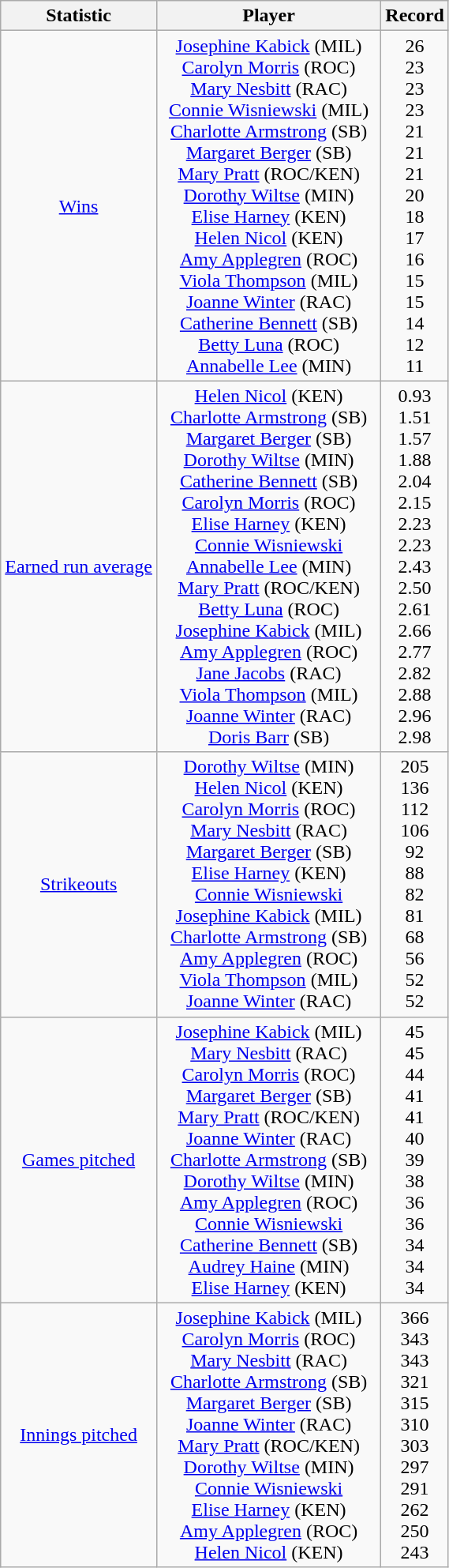<table class="wikitable">
<tr>
<th>Statistic</th>
<th>Player</th>
<th>Record</th>
</tr>
<tr align=center>
<td><a href='#'>Wins</a></td>
<td><a href='#'>Josephine Kabick</a> (MIL)<br><a href='#'>Carolyn Morris</a> (ROC)<br><a href='#'>Mary Nesbitt</a> (RAC)<br><a href='#'>Connie Wisniewski</a> (MIL)<br>  <a href='#'>Charlotte Armstrong</a> (SB)  <br><a href='#'>Margaret Berger</a> (SB)<br><a href='#'>Mary Pratt</a> (ROC/KEN)<br><a href='#'>Dorothy Wiltse</a> (MIN)<br><a href='#'>Elise Harney</a> (KEN)<br><a href='#'>Helen Nicol</a> (KEN)<br><a href='#'>Amy Applegren</a> (ROC)<br><a href='#'>Viola Thompson</a> (MIL)<br><a href='#'>Joanne Winter</a> (RAC)<br><a href='#'>Catherine Bennett</a> (SB)<br><a href='#'>Betty Luna</a> (ROC)<br><a href='#'>Annabelle Lee</a> (MIN)</td>
<td>26<br>23<br>23<br>23<br>21<br>21<br>21<br>20<br>18<br>17<br>16<br>15<br>15<br>14<br>12<br>11</td>
</tr>
<tr align=center>
<td><a href='#'>Earned run average</a></td>
<td><a href='#'>Helen Nicol</a> (KEN)<br><a href='#'>Charlotte Armstrong</a> (SB)<br><a href='#'>Margaret Berger</a> (SB)<br><a href='#'>Dorothy Wiltse</a> (MIN)<br><a href='#'>Catherine Bennett</a> (SB)<br><a href='#'>Carolyn Morris</a> (ROC)<br><a href='#'>Elise Harney</a> (KEN)<br><a href='#'>Connie Wisniewski</a><br><a href='#'>Annabelle Lee</a> (MIN)<br><a href='#'>Mary Pratt</a> (ROC/KEN)<br><a href='#'>Betty Luna</a> (ROC)<br><a href='#'>Josephine Kabick</a> (MIL)<br><a href='#'>Amy Applegren</a> (ROC)<br><a href='#'>Jane Jacobs</a> (RAC)<br><a href='#'>Viola Thompson</a> (MIL)<br><a href='#'>Joanne Winter</a> (RAC)<br><a href='#'>Doris Barr</a> (SB)</td>
<td>0.93<br>1.51<br>1.57<br>1.88<br>2.04<br>2.15<br>2.23<br>2.23<br>2.43<br>2.50<br>2.61<br>2.66<br>2.77<br>2.82<br>2.88<br>2.96<br>2.98</td>
</tr>
<tr align=center>
<td><a href='#'>Strikeouts</a></td>
<td><a href='#'>Dorothy Wiltse</a> (MIN)<br><a href='#'>Helen Nicol</a> (KEN)<br><a href='#'>Carolyn Morris</a> (ROC)<br><a href='#'>Mary Nesbitt</a> (RAC)<br><a href='#'>Margaret Berger</a> (SB)<br><a href='#'>Elise Harney</a> (KEN)<br><a href='#'>Connie Wisniewski</a><br><a href='#'>Josephine Kabick</a> (MIL)<br><a href='#'>Charlotte Armstrong</a> (SB)<br><a href='#'>Amy Applegren</a> (ROC)<br><a href='#'>Viola Thompson</a> (MIL)<br><a href='#'>Joanne Winter</a> (RAC)</td>
<td>205<br>136<br>112<br>106<br>92<br>88<br>82<br>81<br>68<br>56<br>52<br>52</td>
</tr>
<tr align=center>
<td><a href='#'>Games pitched</a></td>
<td><a href='#'>Josephine Kabick</a> (MIL)<br><a href='#'>Mary Nesbitt</a> (RAC)<br><a href='#'>Carolyn Morris</a> (ROC)<br><a href='#'>Margaret Berger</a> (SB)<br><a href='#'>Mary Pratt</a> (ROC/KEN)<br><a href='#'>Joanne Winter</a> (RAC)<br><a href='#'>Charlotte Armstrong</a> (SB)<br><a href='#'>Dorothy Wiltse</a> (MIN)<br><a href='#'>Amy Applegren</a> (ROC)<br><a href='#'>Connie Wisniewski</a><br><a href='#'>Catherine Bennett</a> (SB)<br><a href='#'>Audrey Haine</a> (MIN)<br><a href='#'>Elise Harney</a> (KEN)</td>
<td>45<br>45<br>44<br>41<br>41<br>40<br>39<br>38<br>36<br>36<br>34<br>34<br>34</td>
</tr>
<tr align=center>
<td><a href='#'>Innings pitched</a></td>
<td><a href='#'>Josephine Kabick</a> (MIL)<br><a href='#'>Carolyn Morris</a> (ROC)<br><a href='#'>Mary Nesbitt</a> (RAC)<br><a href='#'>Charlotte Armstrong</a> (SB)<br><a href='#'>Margaret Berger</a> (SB)<br><a href='#'>Joanne Winter</a> (RAC)<br><a href='#'>Mary Pratt</a> (ROC/KEN)<br><a href='#'>Dorothy Wiltse</a> (MIN)<br><a href='#'>Connie Wisniewski</a><br><a href='#'>Elise Harney</a> (KEN)<br><a href='#'>Amy Applegren</a> (ROC)<br><a href='#'>Helen Nicol</a> (KEN)</td>
<td>366<br>343<br>343<br>321<br>315<br>310<br>303<br>297<br>291<br>262<br>250<br>243</td>
</tr>
</table>
